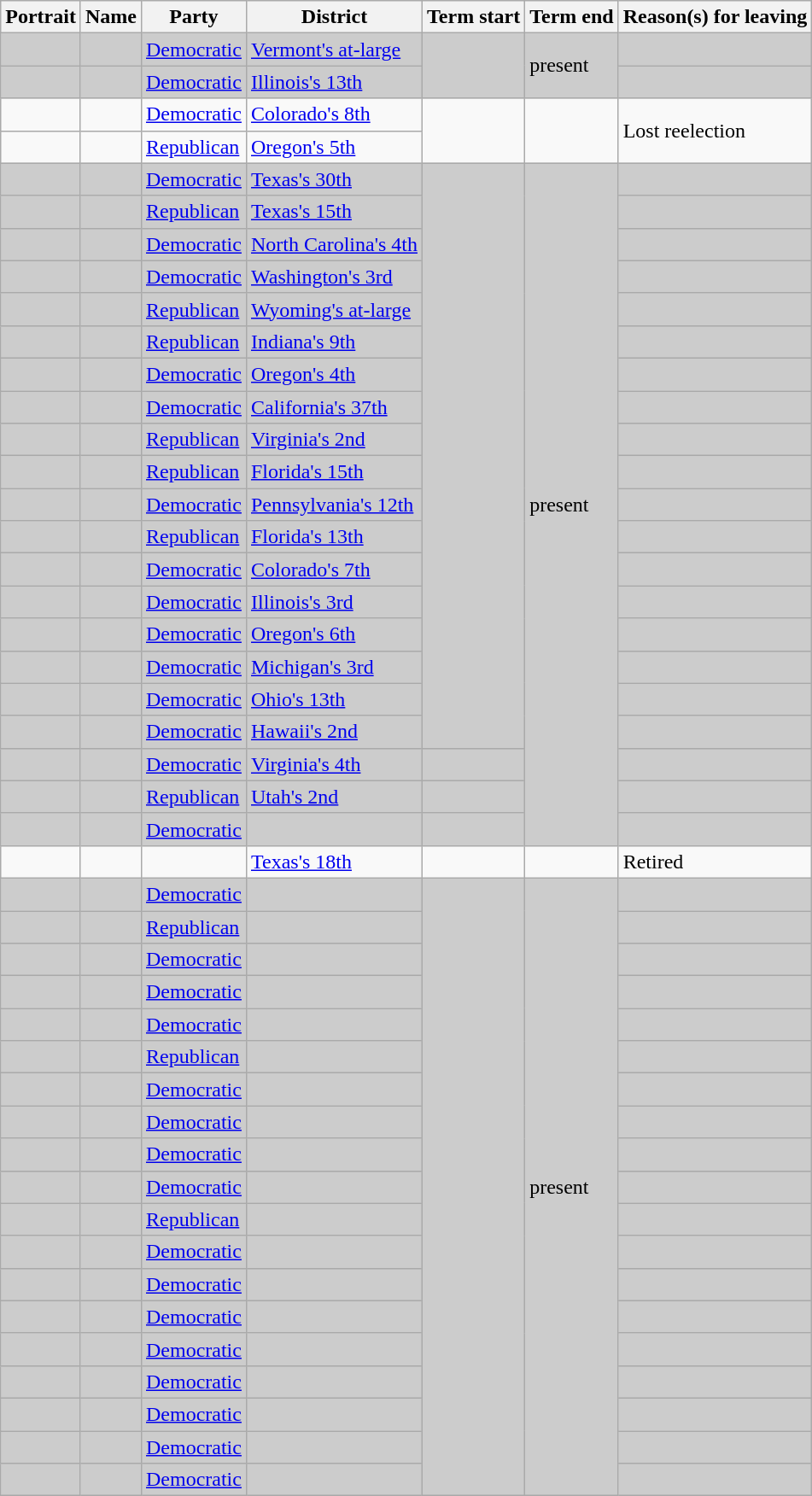<table class="wikitable sortable">
<tr>
<th>Portrait</th>
<th>Name<br></th>
<th>Party</th>
<th>District</th>
<th>Term start</th>
<th>Term end</th>
<th>Reason(s) for leaving</th>
</tr>
<tr style="background:#ccc;">
<td></td>
<td><br></td>
<td><a href='#'>Democratic</a></td>
<td><a href='#'>Vermont's at-large</a></td>
<td rowspan=2></td>
<td rowspan=2>present</td>
<td></td>
</tr>
<tr style="background:#ccc;">
<td></td>
<td><br></td>
<td><a href='#'>Democratic</a></td>
<td><a href='#'>Illinois's 13th</a></td>
<td></td>
</tr>
<tr>
<td></td>
<td><br></td>
<td><a href='#'>Democratic</a></td>
<td><a href='#'>Colorado's 8th</a></td>
<td rowspan=2></td>
<td rowspan=2></td>
<td rowspan=2>Lost reelection</td>
</tr>
<tr>
<td></td>
<td><br></td>
<td><a href='#'>Republican</a></td>
<td><a href='#'>Oregon's 5th</a></td>
</tr>
<tr style="background:#ccc;">
<td></td>
<td><br></td>
<td><a href='#'>Democratic</a></td>
<td><a href='#'>Texas's 30th</a></td>
<td rowspan=18></td>
<td rowspan=21>present</td>
<td></td>
</tr>
<tr style="background:#ccc;">
<td></td>
<td><br></td>
<td><a href='#'>Republican</a></td>
<td><a href='#'>Texas's 15th</a></td>
<td></td>
</tr>
<tr style="background:#ccc;">
<td></td>
<td><br></td>
<td><a href='#'>Democratic</a></td>
<td><a href='#'>North Carolina's 4th</a></td>
<td></td>
</tr>
<tr style="background:#ccc;">
<td></td>
<td><br></td>
<td><a href='#'>Democratic</a></td>
<td><a href='#'>Washington's 3rd</a></td>
<td></td>
</tr>
<tr style="background:#ccc;">
<td></td>
<td><br></td>
<td><a href='#'>Republican</a></td>
<td><a href='#'>Wyoming's at-large</a></td>
<td></td>
</tr>
<tr style="background:#ccc;">
<td></td>
<td><br></td>
<td><a href='#'>Republican</a></td>
<td><a href='#'>Indiana's 9th</a></td>
<td></td>
</tr>
<tr style="background:#ccc;">
<td></td>
<td><br></td>
<td><a href='#'>Democratic</a></td>
<td><a href='#'>Oregon's 4th</a></td>
<td></td>
</tr>
<tr style="background:#ccc;">
<td></td>
<td><br></td>
<td><a href='#'>Democratic</a></td>
<td><a href='#'>California's 37th</a></td>
<td></td>
</tr>
<tr style="background:#ccc;">
<td></td>
<td><br></td>
<td><a href='#'>Republican</a></td>
<td><a href='#'>Virginia's 2nd</a></td>
<td></td>
</tr>
<tr style="background:#ccc;">
<td></td>
<td><br></td>
<td><a href='#'>Republican</a></td>
<td><a href='#'>Florida's 15th</a></td>
<td></td>
</tr>
<tr style="background:#ccc;">
<td></td>
<td><br></td>
<td><a href='#'>Democratic</a></td>
<td><a href='#'>Pennsylvania's 12th</a></td>
<td></td>
</tr>
<tr style="background:#ccc;">
<td></td>
<td><br></td>
<td><a href='#'>Republican</a></td>
<td><a href='#'>Florida's 13th</a></td>
<td></td>
</tr>
<tr style="background:#ccc;">
<td></td>
<td><br></td>
<td><a href='#'>Democratic</a></td>
<td><a href='#'>Colorado's 7th</a></td>
<td></td>
</tr>
<tr style="background:#ccc;">
<td></td>
<td><br></td>
<td><a href='#'>Democratic</a></td>
<td><a href='#'>Illinois's 3rd</a></td>
<td></td>
</tr>
<tr style="background:#ccc;">
<td></td>
<td><br></td>
<td><a href='#'>Democratic</a></td>
<td><a href='#'>Oregon's 6th</a></td>
<td></td>
</tr>
<tr style="background:#ccc;">
<td></td>
<td><br></td>
<td><a href='#'>Democratic</a></td>
<td><a href='#'>Michigan's 3rd</a></td>
<td></td>
</tr>
<tr style="background:#ccc;">
<td></td>
<td><br></td>
<td><a href='#'>Democratic</a></td>
<td><a href='#'>Ohio's 13th</a></td>
<td></td>
</tr>
<tr style="background:#ccc;">
<td></td>
<td><br></td>
<td><a href='#'>Democratic</a></td>
<td><a href='#'>Hawaii's 2nd</a></td>
<td></td>
</tr>
<tr style="background:#ccc;">
<td></td>
<td><br></td>
<td><a href='#'>Democratic</a></td>
<td><a href='#'>Virginia's 4th</a></td>
<td></td>
<td></td>
</tr>
<tr style="background:#ccc;">
<td></td>
<td><br></td>
<td><a href='#'>Republican</a></td>
<td><a href='#'>Utah's 2nd</a></td>
<td></td>
<td></td>
</tr>
<tr style="background:#ccc;">
<td></td>
<td><br></td>
<td><a href='#'>Democratic</a></td>
<td></td>
<td></td>
<td></td>
</tr>
<tr>
<td></td>
<td><br></td>
<td></td>
<td><a href='#'>Texas's 18th</a></td>
<td></td>
<td></td>
<td>Retired</td>
</tr>
<tr style="background:#ccc;">
<td></td>
<td><br></td>
<td><a href='#'>Democratic</a></td>
<td></td>
<td rowspan=19></td>
<td rowspan=19>present</td>
<td></td>
</tr>
<tr style="background:#ccc;">
<td></td>
<td><br></td>
<td><a href='#'>Republican</a></td>
<td></td>
<td></td>
</tr>
<tr style="background:#ccc;">
<td></td>
<td><br></td>
<td><a href='#'>Democratic</a></td>
<td></td>
<td></td>
</tr>
<tr style="background:#ccc;">
<td></td>
<td><br></td>
<td><a href='#'>Democratic</a></td>
<td></td>
<td></td>
</tr>
<tr style="background:#ccc;">
<td></td>
<td><br></td>
<td><a href='#'>Democratic</a></td>
<td></td>
<td></td>
</tr>
<tr style="background:#ccc;">
<td></td>
<td><br></td>
<td><a href='#'>Republican</a></td>
<td></td>
<td></td>
</tr>
<tr style="background:#ccc;">
<td></td>
<td><br></td>
<td><a href='#'>Democratic</a></td>
<td></td>
<td></td>
</tr>
<tr style="background:#ccc;">
<td></td>
<td><br></td>
<td><a href='#'>Democratic</a></td>
<td></td>
<td></td>
</tr>
<tr style="background:#ccc;">
<td></td>
<td><br></td>
<td><a href='#'>Democratic</a></td>
<td></td>
<td></td>
</tr>
<tr style="background:#ccc;">
<td></td>
<td><br></td>
<td><a href='#'>Democratic</a></td>
<td></td>
<td></td>
</tr>
<tr style="background:#ccc;">
<td></td>
<td></td>
<td><a href='#'>Republican</a></td>
<td></td>
<td><br></td>
</tr>
<tr style="background:#ccc;">
<td></td>
<td><br></td>
<td><a href='#'>Democratic</a></td>
<td></td>
<td></td>
</tr>
<tr style="background:#ccc;">
<td></td>
<td><br></td>
<td><a href='#'>Democratic</a></td>
<td></td>
<td></td>
</tr>
<tr style="background:#ccc;">
<td></td>
<td><br></td>
<td><a href='#'>Democratic</a></td>
<td></td>
<td></td>
</tr>
<tr style="background:#ccc;">
<td></td>
<td><br></td>
<td><a href='#'>Democratic</a></td>
<td></td>
<td></td>
</tr>
<tr style="background:#ccc;">
<td></td>
<td><br></td>
<td><a href='#'>Democratic</a></td>
<td></td>
<td></td>
</tr>
<tr style="background:#ccc;">
<td></td>
<td><br></td>
<td><a href='#'>Democratic</a></td>
<td></td>
<td></td>
</tr>
<tr style="background:#ccc;">
<td></td>
<td><br></td>
<td><a href='#'>Democratic</a></td>
<td></td>
<td></td>
</tr>
<tr style="background:#ccc;">
<td></td>
<td><br></td>
<td><a href='#'>Democratic</a></td>
<td></td>
<td></td>
</tr>
</table>
